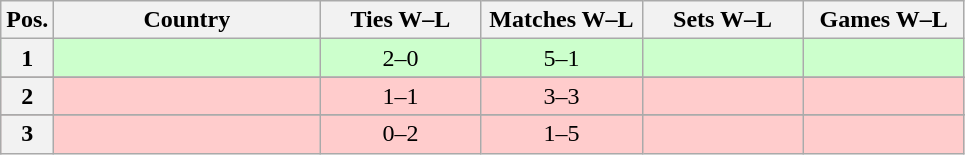<table class="wikitable nowrap" style=text-align:center>
<tr>
<th>Pos.</th>
<th width=170>Country</th>
<th width=100>Ties W–L</th>
<th width=100>Matches W–L</th>
<th width=100>Sets W–L</th>
<th width=100>Games W–L</th>
</tr>
<tr style=background:#ccffcc>
<th>1</th>
<td align=left></td>
<td>2–0</td>
<td>5–1</td>
<td></td>
<td></td>
</tr>
<tr>
</tr>
<tr style=background:#ffcccc>
<th>2</th>
<td align=left> </td>
<td>1–1</td>
<td>3–3</td>
<td></td>
<td></td>
</tr>
<tr>
</tr>
<tr style=background:#ffcccc>
<th>3</th>
<td align=left></td>
<td>0–2</td>
<td>1–5</td>
<td></td>
<td></td>
</tr>
</table>
